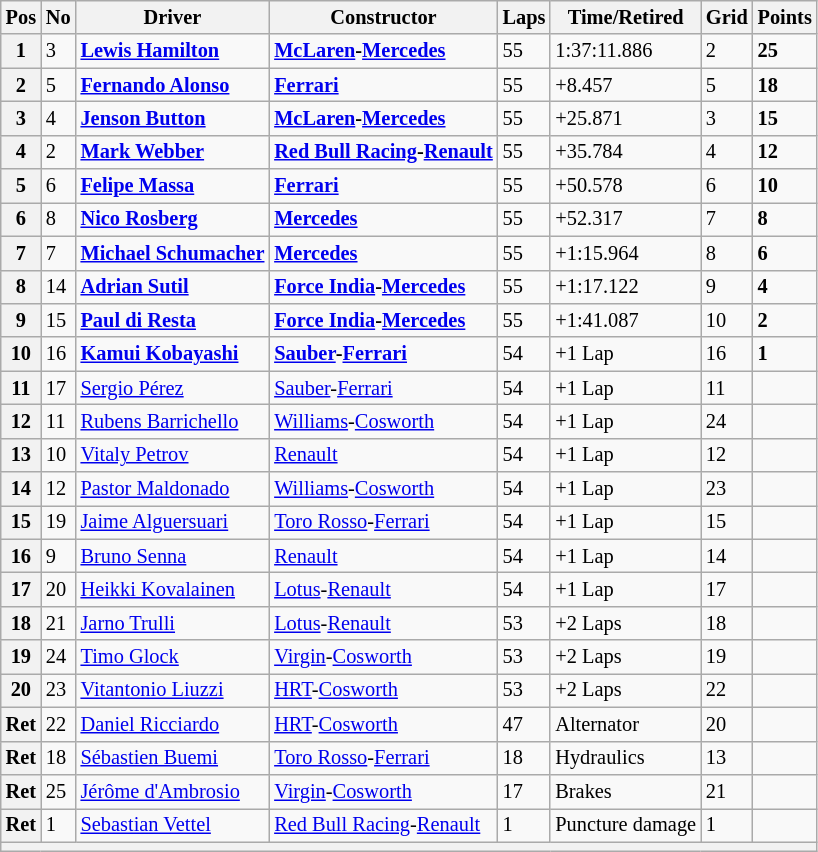<table class="wikitable" style="font-size: 85%">
<tr>
<th>Pos</th>
<th>No</th>
<th>Driver</th>
<th>Constructor</th>
<th>Laps</th>
<th>Time/Retired</th>
<th>Grid</th>
<th>Points</th>
</tr>
<tr>
<th>1</th>
<td>3</td>
<td> <strong><a href='#'>Lewis Hamilton</a></strong></td>
<td><strong><a href='#'>McLaren</a>-<a href='#'>Mercedes</a></strong></td>
<td>55</td>
<td>1:37:11.886</td>
<td>2</td>
<td><strong>25</strong></td>
</tr>
<tr>
<th>2</th>
<td>5</td>
<td> <strong><a href='#'>Fernando Alonso</a></strong></td>
<td><strong><a href='#'>Ferrari</a></strong></td>
<td>55</td>
<td>+8.457</td>
<td>5</td>
<td><strong>18</strong></td>
</tr>
<tr>
<th>3</th>
<td>4</td>
<td> <strong><a href='#'>Jenson Button</a></strong></td>
<td><strong><a href='#'>McLaren</a>-<a href='#'>Mercedes</a></strong></td>
<td>55</td>
<td>+25.871</td>
<td>3</td>
<td><strong>15</strong></td>
</tr>
<tr>
<th>4</th>
<td>2</td>
<td> <strong><a href='#'>Mark Webber</a></strong></td>
<td><strong><a href='#'>Red Bull Racing</a>-<a href='#'>Renault</a></strong></td>
<td>55</td>
<td>+35.784</td>
<td>4</td>
<td><strong>12</strong></td>
</tr>
<tr>
<th>5</th>
<td>6</td>
<td> <strong><a href='#'>Felipe Massa</a></strong></td>
<td><strong><a href='#'>Ferrari</a></strong></td>
<td>55</td>
<td>+50.578</td>
<td>6</td>
<td><strong>10</strong></td>
</tr>
<tr>
<th>6</th>
<td>8</td>
<td> <strong><a href='#'>Nico Rosberg</a></strong></td>
<td><strong><a href='#'>Mercedes</a></strong></td>
<td>55</td>
<td>+52.317</td>
<td>7</td>
<td><strong>8</strong></td>
</tr>
<tr>
<th>7</th>
<td>7</td>
<td> <strong><a href='#'>Michael Schumacher</a></strong></td>
<td><strong><a href='#'>Mercedes</a></strong></td>
<td>55</td>
<td>+1:15.964</td>
<td>8</td>
<td><strong>6</strong></td>
</tr>
<tr>
<th>8</th>
<td>14</td>
<td> <strong><a href='#'>Adrian Sutil</a></strong></td>
<td><strong><a href='#'>Force India</a>-<a href='#'>Mercedes</a></strong></td>
<td>55</td>
<td>+1:17.122</td>
<td>9</td>
<td><strong>4</strong></td>
</tr>
<tr>
<th>9</th>
<td>15</td>
<td> <strong><a href='#'>Paul di Resta</a></strong></td>
<td><strong><a href='#'>Force India</a>-<a href='#'>Mercedes</a></strong></td>
<td>55</td>
<td>+1:41.087</td>
<td>10</td>
<td><strong>2</strong></td>
</tr>
<tr>
<th>10</th>
<td>16</td>
<td> <strong><a href='#'>Kamui Kobayashi</a></strong></td>
<td><strong><a href='#'>Sauber</a>-<a href='#'>Ferrari</a></strong></td>
<td>54</td>
<td>+1 Lap</td>
<td>16</td>
<td><strong>1</strong></td>
</tr>
<tr>
<th>11</th>
<td>17</td>
<td> <a href='#'>Sergio Pérez</a></td>
<td><a href='#'>Sauber</a>-<a href='#'>Ferrari</a></td>
<td>54</td>
<td>+1 Lap</td>
<td>11</td>
<td></td>
</tr>
<tr>
<th>12</th>
<td>11</td>
<td> <a href='#'>Rubens Barrichello</a></td>
<td><a href='#'>Williams</a>-<a href='#'>Cosworth</a></td>
<td>54</td>
<td>+1 Lap</td>
<td>24</td>
<td></td>
</tr>
<tr>
<th>13</th>
<td>10</td>
<td> <a href='#'>Vitaly Petrov</a></td>
<td><a href='#'>Renault</a></td>
<td>54</td>
<td>+1 Lap</td>
<td>12</td>
<td></td>
</tr>
<tr>
<th>14</th>
<td>12</td>
<td> <a href='#'>Pastor Maldonado</a></td>
<td><a href='#'>Williams</a>-<a href='#'>Cosworth</a></td>
<td>54</td>
<td>+1 Lap</td>
<td>23</td>
<td></td>
</tr>
<tr>
<th>15</th>
<td>19</td>
<td> <a href='#'>Jaime Alguersuari</a></td>
<td><a href='#'>Toro Rosso</a>-<a href='#'>Ferrari</a></td>
<td>54</td>
<td>+1 Lap</td>
<td>15</td>
<td></td>
</tr>
<tr>
<th>16</th>
<td>9</td>
<td> <a href='#'>Bruno Senna</a></td>
<td><a href='#'>Renault</a></td>
<td>54</td>
<td>+1 Lap</td>
<td>14</td>
<td></td>
</tr>
<tr>
<th>17</th>
<td>20</td>
<td> <a href='#'>Heikki Kovalainen</a></td>
<td><a href='#'>Lotus</a>-<a href='#'>Renault</a></td>
<td>54</td>
<td>+1 Lap</td>
<td>17</td>
<td></td>
</tr>
<tr>
<th>18</th>
<td>21</td>
<td> <a href='#'>Jarno Trulli</a></td>
<td><a href='#'>Lotus</a>-<a href='#'>Renault</a></td>
<td>53</td>
<td>+2 Laps</td>
<td>18</td>
<td></td>
</tr>
<tr>
<th>19</th>
<td>24</td>
<td> <a href='#'>Timo Glock</a></td>
<td><a href='#'>Virgin</a>-<a href='#'>Cosworth</a></td>
<td>53</td>
<td>+2 Laps</td>
<td>19</td>
<td></td>
</tr>
<tr>
<th>20</th>
<td>23</td>
<td> <a href='#'>Vitantonio Liuzzi</a></td>
<td><a href='#'>HRT</a>-<a href='#'>Cosworth</a></td>
<td>53</td>
<td>+2 Laps</td>
<td>22</td>
<td></td>
</tr>
<tr>
<th>Ret</th>
<td>22</td>
<td> <a href='#'>Daniel Ricciardo</a></td>
<td><a href='#'>HRT</a>-<a href='#'>Cosworth</a></td>
<td>47</td>
<td>Alternator</td>
<td>20</td>
<td></td>
</tr>
<tr>
<th>Ret</th>
<td>18</td>
<td> <a href='#'>Sébastien Buemi</a></td>
<td><a href='#'>Toro Rosso</a>-<a href='#'>Ferrari</a></td>
<td>18</td>
<td>Hydraulics</td>
<td>13</td>
<td></td>
</tr>
<tr>
<th>Ret</th>
<td>25</td>
<td> <a href='#'>Jérôme d'Ambrosio</a></td>
<td><a href='#'>Virgin</a>-<a href='#'>Cosworth</a></td>
<td>17</td>
<td>Brakes</td>
<td>21</td>
<td></td>
</tr>
<tr>
<th>Ret</th>
<td>1</td>
<td> <a href='#'>Sebastian Vettel</a></td>
<td><a href='#'>Red Bull Racing</a>-<a href='#'>Renault</a></td>
<td>1</td>
<td>Puncture damage</td>
<td>1</td>
<td></td>
</tr>
<tr>
<th colspan="8"></th>
</tr>
</table>
